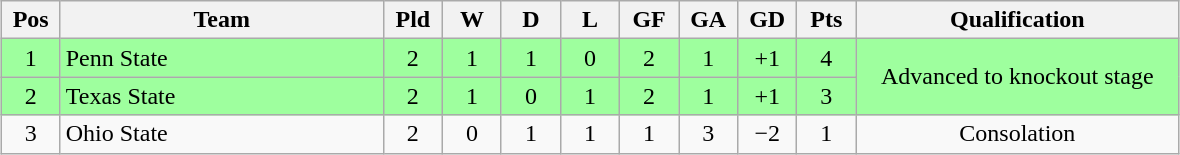<table class="wikitable" style="text-align:center; margin: 1em auto">
<tr>
<th style="width:2em">Pos</th>
<th style="width:13em">Team</th>
<th style="width:2em">Pld</th>
<th style="width:2em">W</th>
<th style="width:2em">D</th>
<th style="width:2em">L</th>
<th style="width:2em">GF</th>
<th style="width:2em">GA</th>
<th style="width:2em">GD</th>
<th style="width:2em">Pts</th>
<th style="width:13em">Qualification</th>
</tr>
<tr bgcolor="#9eff9e">
<td>1</td>
<td style="text-align:left">Penn State</td>
<td>2</td>
<td>1</td>
<td>1</td>
<td>0</td>
<td>2</td>
<td>1</td>
<td>+1</td>
<td>4</td>
<td rowspan="2">Advanced to knockout stage</td>
</tr>
<tr bgcolor="#9eff9e">
<td>2</td>
<td style="text-align:left">Texas State</td>
<td>2</td>
<td>1</td>
<td>0</td>
<td>1</td>
<td>2</td>
<td>1</td>
<td>+1</td>
<td>3</td>
</tr>
<tr>
<td>3</td>
<td style="text-align:left">Ohio State</td>
<td>2</td>
<td>0</td>
<td>1</td>
<td>1</td>
<td>1</td>
<td>3</td>
<td>−2</td>
<td>1</td>
<td>Consolation</td>
</tr>
</table>
